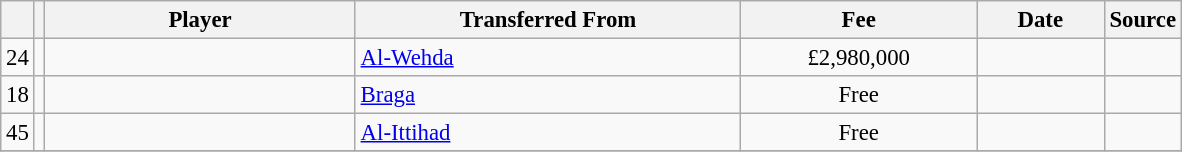<table class="wikitable plainrowheaders sortable" style="font-size:95%">
<tr>
<th></th>
<th></th>
<th scope="col" style="width:200px;"><strong>Player</strong></th>
<th scope="col" style="width:250px;"><strong>Transferred From</strong></th>
<th scope="col" style="width:150px;"><strong>Fee</strong></th>
<th scope="col" style="width:78px;"><strong>Date</strong></th>
<th><strong>Source</strong></th>
</tr>
<tr>
<td align=center>24</td>
<td align=center></td>
<td></td>
<td> <a href='#'>Al-Wehda</a></td>
<td align=center>£2,980,000</td>
<td align=center></td>
<td align=center></td>
</tr>
<tr>
<td align=center>18</td>
<td align=center></td>
<td></td>
<td> <a href='#'>Braga</a></td>
<td align=center>Free</td>
<td align=center></td>
<td align=center></td>
</tr>
<tr>
<td align=center>45</td>
<td align=center></td>
<td></td>
<td> <a href='#'>Al-Ittihad</a></td>
<td align=center>Free</td>
<td align=center></td>
<td align=center></td>
</tr>
<tr>
</tr>
</table>
